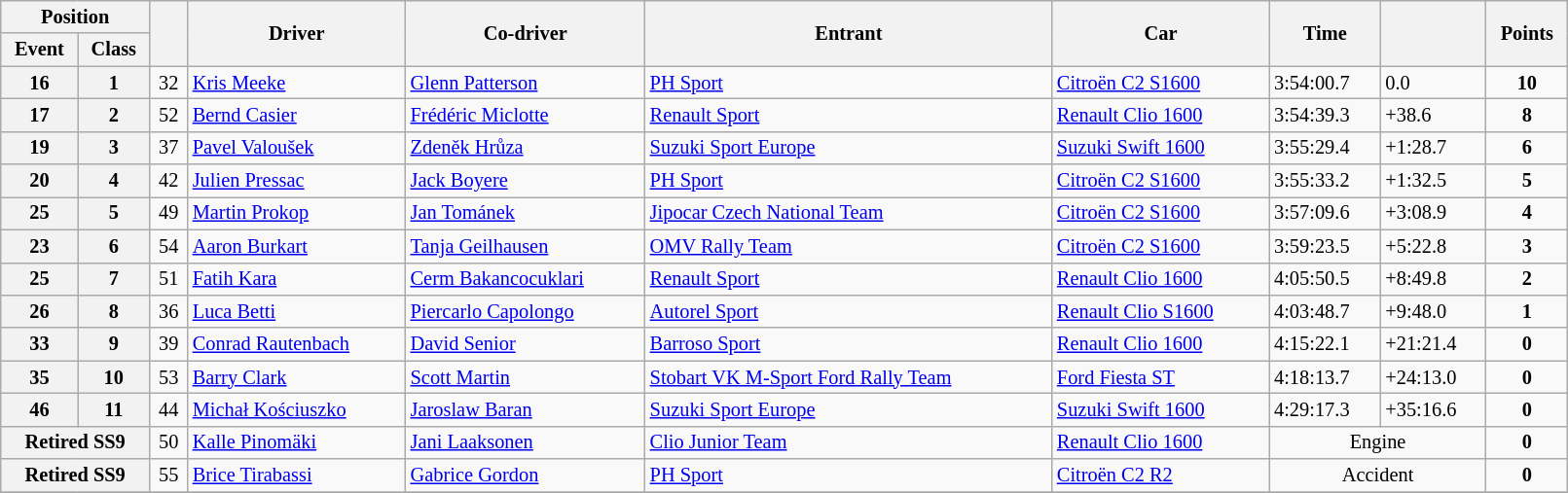<table class="wikitable" width=85% style="font-size: 85%;">
<tr>
<th colspan="2">Position</th>
<th rowspan="2"></th>
<th rowspan="2">Driver</th>
<th rowspan="2">Co-driver</th>
<th rowspan="2">Entrant</th>
<th rowspan="2">Car</th>
<th rowspan="2">Time</th>
<th rowspan="2"></th>
<th rowspan="2">Points</th>
</tr>
<tr>
<th>Event</th>
<th>Class</th>
</tr>
<tr>
<th>16</th>
<th>1</th>
<td align="center">32</td>
<td> <a href='#'>Kris Meeke</a></td>
<td> <a href='#'>Glenn Patterson</a></td>
<td> <a href='#'>PH Sport</a></td>
<td><a href='#'>Citroën C2 S1600</a></td>
<td>3:54:00.7</td>
<td>0.0</td>
<td align="center"><strong>10</strong></td>
</tr>
<tr>
<th>17</th>
<th>2</th>
<td align="center">52</td>
<td> <a href='#'>Bernd Casier</a></td>
<td> <a href='#'>Frédéric Miclotte</a></td>
<td> <a href='#'>Renault Sport</a></td>
<td><a href='#'>Renault Clio 1600</a></td>
<td>3:54:39.3</td>
<td>+38.6</td>
<td align="center"><strong>8</strong></td>
</tr>
<tr>
<th>19</th>
<th>3</th>
<td align="center">37</td>
<td> <a href='#'>Pavel Valoušek</a></td>
<td> <a href='#'>Zdeněk Hrůza</a></td>
<td> <a href='#'>Suzuki Sport Europe</a></td>
<td><a href='#'>Suzuki Swift 1600</a></td>
<td>3:55:29.4</td>
<td>+1:28.7</td>
<td align="center"><strong>6</strong></td>
</tr>
<tr>
<th>20</th>
<th>4</th>
<td align="center">42</td>
<td> <a href='#'>Julien Pressac</a></td>
<td> <a href='#'>Jack Boyere</a></td>
<td> <a href='#'>PH Sport</a></td>
<td><a href='#'>Citroën C2 S1600</a></td>
<td>3:55:33.2</td>
<td>+1:32.5</td>
<td align="center"><strong>5</strong></td>
</tr>
<tr>
<th>25</th>
<th>5</th>
<td align="center">49</td>
<td> <a href='#'>Martin Prokop</a></td>
<td> <a href='#'>Jan Tománek</a></td>
<td> <a href='#'>Jipocar Czech National Team</a></td>
<td><a href='#'>Citroën C2 S1600</a></td>
<td>3:57:09.6</td>
<td>+3:08.9</td>
<td align="center"><strong>4</strong></td>
</tr>
<tr>
<th>23</th>
<th>6</th>
<td align="center">54</td>
<td> <a href='#'>Aaron Burkart</a></td>
<td> <a href='#'>Tanja Geilhausen</a></td>
<td> <a href='#'>OMV Rally Team</a></td>
<td><a href='#'>Citroën C2 S1600</a></td>
<td>3:59:23.5</td>
<td>+5:22.8</td>
<td align="center"><strong>3</strong></td>
</tr>
<tr>
<th>25</th>
<th>7</th>
<td align="center">51</td>
<td> <a href='#'>Fatih Kara</a></td>
<td> <a href='#'>Cerm Bakancocuklari</a></td>
<td> <a href='#'>Renault Sport</a></td>
<td><a href='#'>Renault Clio 1600</a></td>
<td>4:05:50.5</td>
<td>+8:49.8</td>
<td align="center"><strong>2</strong></td>
</tr>
<tr>
<th>26</th>
<th>8</th>
<td align="center">36</td>
<td> <a href='#'>Luca Betti</a></td>
<td> <a href='#'>Piercarlo Capolongo</a></td>
<td> <a href='#'>Autorel Sport</a></td>
<td><a href='#'>Renault Clio S1600</a></td>
<td>4:03:48.7</td>
<td>+9:48.0</td>
<td align="center"><strong>1</strong></td>
</tr>
<tr>
<th>33</th>
<th>9</th>
<td align="center">39</td>
<td> <a href='#'>Conrad Rautenbach</a></td>
<td> <a href='#'>David Senior</a></td>
<td> <a href='#'>Barroso Sport</a></td>
<td><a href='#'>Renault Clio 1600</a></td>
<td>4:15:22.1</td>
<td>+21:21.4</td>
<td align="center"><strong>0</strong></td>
</tr>
<tr>
<th>35</th>
<th>10</th>
<td align="center">53</td>
<td> <a href='#'>Barry Clark</a></td>
<td> <a href='#'>Scott Martin</a></td>
<td> <a href='#'>Stobart VK M-Sport Ford Rally Team</a></td>
<td><a href='#'>Ford Fiesta ST</a></td>
<td>4:18:13.7</td>
<td>+24:13.0</td>
<td align="center"><strong>0</strong></td>
</tr>
<tr>
<th>46</th>
<th>11</th>
<td align="center">44</td>
<td> <a href='#'>Michał Kościuszko</a></td>
<td> <a href='#'>Jaroslaw Baran</a></td>
<td> <a href='#'>Suzuki Sport Europe</a></td>
<td><a href='#'>Suzuki Swift 1600</a></td>
<td>4:29:17.3</td>
<td>+35:16.6</td>
<td align="center"><strong>0</strong></td>
</tr>
<tr>
<th colspan="2">Retired SS9</th>
<td align="center">50</td>
<td> <a href='#'>Kalle Pinomäki</a></td>
<td> <a href='#'>Jani Laaksonen</a></td>
<td> <a href='#'>Clio Junior Team</a></td>
<td><a href='#'>Renault Clio 1600</a></td>
<td colspan="2" align="center">Engine</td>
<td align="center"><strong>0</strong></td>
</tr>
<tr>
<th colspan="2">Retired SS9</th>
<td align="center">55</td>
<td> <a href='#'>Brice Tirabassi</a></td>
<td> <a href='#'>Gabrice Gordon</a></td>
<td> <a href='#'>PH Sport</a></td>
<td><a href='#'>Citroën C2 R2</a></td>
<td colspan="2" align="center">Accident</td>
<td align="center"><strong>0</strong></td>
</tr>
<tr>
</tr>
</table>
